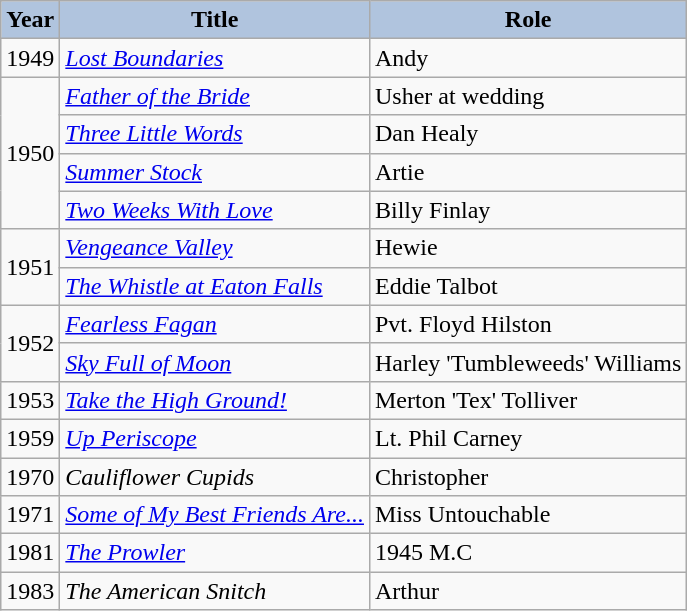<table class="wikitable">
<tr>
<th style="background:#B0C4DE;">Year</th>
<th style="background:#B0C4DE;">Title</th>
<th style="background:#B0C4DE;">Role</th>
</tr>
<tr>
<td rowspan=1>1949</td>
<td><em><a href='#'>Lost Boundaries</a></em></td>
<td>Andy</td>
</tr>
<tr>
<td rowspan=4>1950</td>
<td><em><a href='#'>Father of the Bride</a></em></td>
<td>Usher at wedding</td>
</tr>
<tr>
<td><em><a href='#'>Three Little Words</a></em></td>
<td>Dan Healy</td>
</tr>
<tr>
<td><em><a href='#'>Summer Stock</a></em></td>
<td>Artie</td>
</tr>
<tr>
<td><em><a href='#'>Two Weeks With Love</a></em></td>
<td>Billy Finlay</td>
</tr>
<tr>
<td rowspan=2>1951</td>
<td><em><a href='#'>Vengeance Valley</a></em></td>
<td>Hewie</td>
</tr>
<tr>
<td><em><a href='#'>The Whistle at Eaton Falls</a></em></td>
<td>Eddie Talbot</td>
</tr>
<tr>
<td rowspan=2>1952</td>
<td><em><a href='#'>Fearless Fagan</a></em></td>
<td>Pvt. Floyd Hilston</td>
</tr>
<tr>
<td><em><a href='#'>Sky Full of Moon</a></em></td>
<td>Harley 'Tumbleweeds' Williams</td>
</tr>
<tr>
<td rowspan=1>1953</td>
<td><em><a href='#'>Take the High Ground!</a></em></td>
<td>Merton 'Tex' Tolliver</td>
</tr>
<tr>
<td rowspan=1>1959</td>
<td><em><a href='#'>Up Periscope</a></em></td>
<td>Lt. Phil Carney</td>
</tr>
<tr>
<td rowspan=1>1970</td>
<td><em>Cauliflower Cupids</em></td>
<td>Christopher</td>
</tr>
<tr>
<td rowspan=1>1971</td>
<td><em><a href='#'>Some of My Best Friends Are...</a></em></td>
<td>Miss Untouchable</td>
</tr>
<tr>
<td rowspan=1>1981</td>
<td><em><a href='#'>The Prowler</a></em></td>
<td>1945 M.C</td>
</tr>
<tr>
<td rowspan=1>1983</td>
<td><em>The American Snitch</em></td>
<td>Arthur</td>
</tr>
</table>
